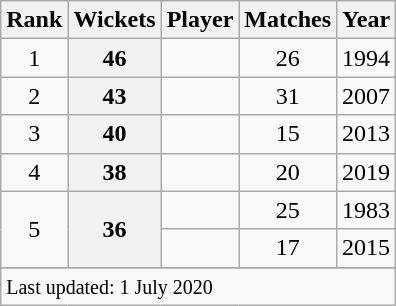<table class="wikitable plainrowheaders sortable">
<tr>
<th scope=col>Rank</th>
<th scope=col>Wickets</th>
<th scope=col>Player</th>
<th scope=col>Matches</th>
<th scope=col>Year</th>
</tr>
<tr>
<td align=center>1</td>
<th scope=row style=text-align:center;>46</th>
<td></td>
<td align=center>26</td>
<td>1994</td>
</tr>
<tr>
<td align=center>2</td>
<th scope=row style=text-align:center;>43</th>
<td></td>
<td align=center>31</td>
<td>2007</td>
</tr>
<tr>
<td align=center>3</td>
<th scope=row style=text-align:center;>40</th>
<td></td>
<td align=center>15</td>
<td>2013</td>
</tr>
<tr>
<td align=center>4</td>
<th scope=row style=text-align:center;>38</th>
<td></td>
<td align=center>20</td>
<td>2019</td>
</tr>
<tr>
<td align=center rowspan=2>5</td>
<th scope=row style=text-align:center; rowspan=2>36</th>
<td></td>
<td align=center>25</td>
<td>1983</td>
</tr>
<tr>
<td></td>
<td align=center>17</td>
<td>2015</td>
</tr>
<tr>
</tr>
<tr class=sortbottom>
<td colspan=5><small>Last updated: 1 July 2020</small></td>
</tr>
</table>
